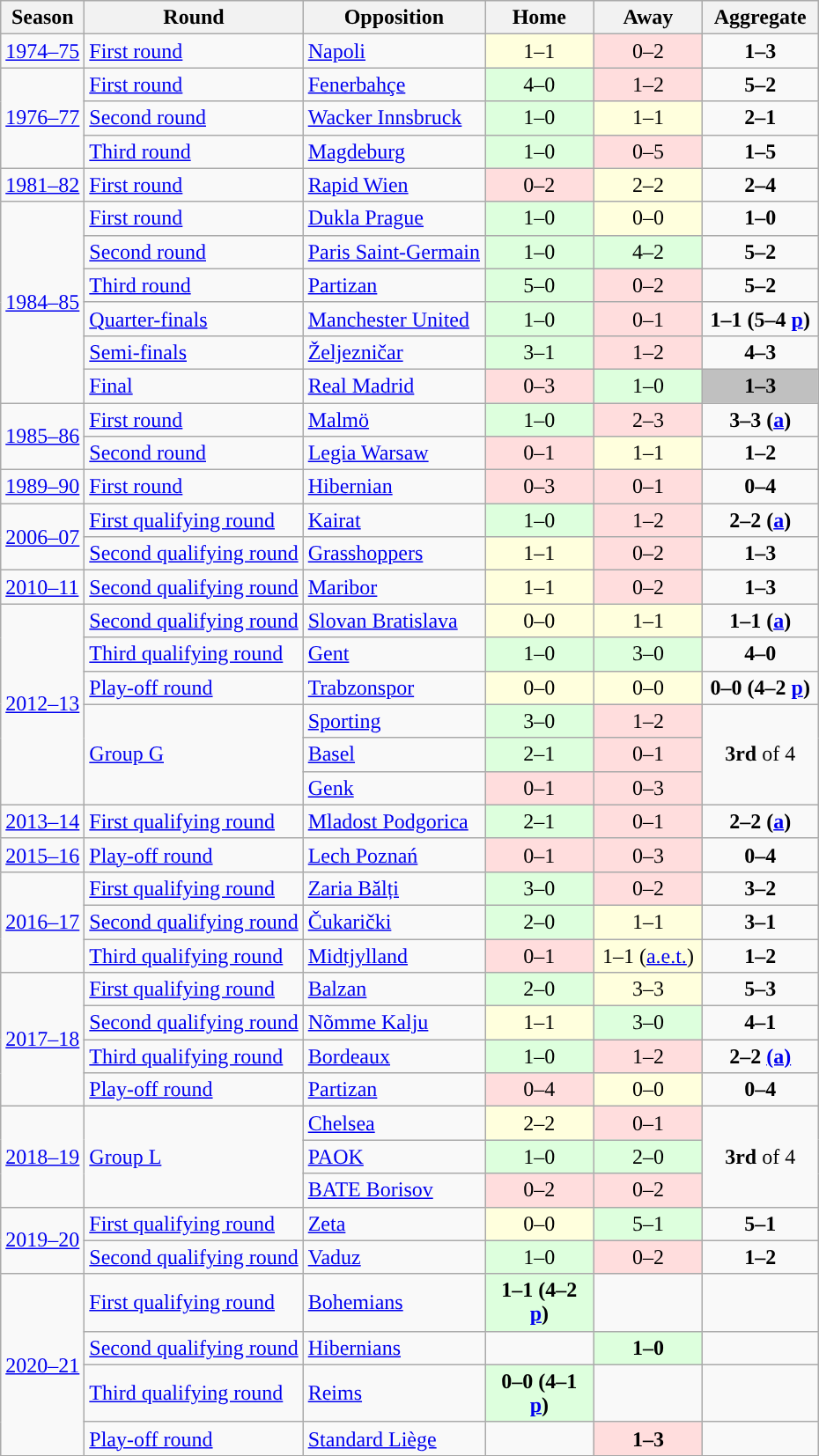<table class="wikitable">
<tr>
<th>Season</th>
<th>Round</th>
<th>Opposition</th>
<th width=75>Home</th>
<th width=75>Away</th>
<th width=80>Aggregate</th>
</tr>
<tr>
<td><a href='#'>1974–75</a></td>
<td><a href='#'>First round</a></td>
<td> <a href='#'>Napoli</a></td>
<td style="text-align:center; background:#ffd;">1–1</td>
<td style="text-align:center; background:#fdd;">0–2</td>
<td style="text-align:center;"><strong>1–3</strong></td>
</tr>
<tr>
<td rowspan="3"><a href='#'>1976–77</a></td>
<td><a href='#'>First round</a></td>
<td> <a href='#'>Fenerbahçe</a></td>
<td style="text-align:center; background:#dfd;">4–0</td>
<td style="text-align:center; background:#fdd;">1–2</td>
<td style="text-align:center;"><strong>5–2</strong></td>
</tr>
<tr>
<td><a href='#'>Second round</a></td>
<td> <a href='#'>Wacker Innsbruck</a></td>
<td style="text-align:center; background:#dfd;">1–0</td>
<td style="text-align:center; background:#ffd;">1–1</td>
<td style="text-align:center;"><strong>2–1</strong></td>
</tr>
<tr>
<td><a href='#'>Third round</a></td>
<td> <a href='#'>Magdeburg</a></td>
<td style="text-align:center; background:#dfd;">1–0</td>
<td style="text-align:center; background:#fdd;">0–5</td>
<td style="text-align:center;"><strong>1–5</strong></td>
</tr>
<tr>
<td><a href='#'>1981–82</a></td>
<td><a href='#'>First round</a></td>
<td> <a href='#'>Rapid Wien</a></td>
<td style="text-align:center; background:#fdd;">0–2</td>
<td style="text-align:center; background:#ffd;">2–2</td>
<td style="text-align:center;"><strong>2–4</strong></td>
</tr>
<tr>
<td rowspan="6"><a href='#'>1984–85</a></td>
<td><a href='#'>First round</a></td>
<td> <a href='#'>Dukla Prague</a></td>
<td style="text-align:center; background:#dfd;">1–0</td>
<td style="text-align:center; background:#ffd;">0–0</td>
<td style="text-align:center;"><strong>1–0</strong></td>
</tr>
<tr>
<td><a href='#'>Second round</a></td>
<td> <a href='#'>Paris Saint-Germain</a></td>
<td style="text-align:center; background:#dfd;">1–0</td>
<td style="text-align:center; background:#dfd;">4–2</td>
<td style="text-align:center;"><strong>5–2</strong></td>
</tr>
<tr>
<td><a href='#'>Third round</a></td>
<td> <a href='#'>Partizan</a></td>
<td style="text-align:center; background:#dfd;">5–0</td>
<td style="text-align:center; background:#fdd;">0–2</td>
<td style="text-align:center;"><strong>5–2</strong></td>
</tr>
<tr>
<td><a href='#'>Quarter-finals</a></td>
<td> <a href='#'>Manchester United</a></td>
<td style="text-align:center; background:#dfd;">1–0</td>
<td style="text-align:center; background:#fdd;">0–1</td>
<td style="text-align:center;"><strong>1–1 (5–4 <a href='#'>p</a>)</strong></td>
</tr>
<tr>
<td><a href='#'>Semi-finals</a></td>
<td> <a href='#'>Željezničar</a></td>
<td style="text-align:center; background:#dfd;">3–1</td>
<td style="text-align:center; background:#fdd;">1–2</td>
<td style="text-align:center;"><strong>4–3</strong></td>
</tr>
<tr>
<td><a href='#'>Final</a></td>
<td> <a href='#'>Real Madrid</a></td>
<td style="text-align:center; background:#fdd;">0–3</td>
<td style="text-align:center; background:#dfd;">1–0</td>
<td bgcolor=Silver style="text-align:center;"><strong>1–3</strong></td>
</tr>
<tr>
<td rowspan="2"><a href='#'>1985–86</a></td>
<td><a href='#'>First round</a></td>
<td> <a href='#'>Malmö</a></td>
<td style="text-align:center; background:#dfd;">1–0</td>
<td style="text-align:center; background:#fdd;">2–3</td>
<td style="text-align:center;"><strong>3–3 (<a href='#'>a</a>)</strong></td>
</tr>
<tr>
<td><a href='#'>Second round</a></td>
<td> <a href='#'>Legia Warsaw</a></td>
<td style="text-align:center; background:#fdd;">0–1</td>
<td style="text-align:center; background:#ffd;">1–1</td>
<td style="text-align:center;"><strong>1–2</strong></td>
</tr>
<tr>
<td><a href='#'>1989–90</a></td>
<td><a href='#'>First round</a></td>
<td> <a href='#'>Hibernian</a></td>
<td style="text-align:center; background:#fdd;">0–3</td>
<td style="text-align:center; background:#fdd;">0–1</td>
<td style="text-align:center;"><strong>0–4</strong></td>
</tr>
<tr>
<td rowspan="2"><a href='#'>2006–07</a></td>
<td><a href='#'>First qualifying round</a></td>
<td> <a href='#'>Kairat</a></td>
<td style="text-align:center; background:#dfd;">1–0</td>
<td style="text-align:center; background:#fdd;">1–2</td>
<td style="text-align:center;"><strong>2–2 (<a href='#'>a</a>)</strong></td>
</tr>
<tr>
<td><a href='#'>Second qualifying round</a></td>
<td> <a href='#'>Grasshoppers</a></td>
<td style="text-align:center; background:#ffd;">1–1</td>
<td style="text-align:center; background:#fdd;">0–2</td>
<td style="text-align:center;"><strong>1–3</strong></td>
</tr>
<tr>
<td><a href='#'>2010–11</a></td>
<td><a href='#'>Second qualifying round</a></td>
<td> <a href='#'>Maribor</a></td>
<td style="text-align:center; background:#ffd;">1–1</td>
<td style="text-align:center; background:#fdd;">0–2</td>
<td style="text-align:center;"><strong>1–3</strong></td>
</tr>
<tr>
<td rowspan="6"><a href='#'>2012–13</a></td>
<td><a href='#'>Second qualifying round</a></td>
<td> <a href='#'>Slovan Bratislava</a></td>
<td style="text-align:center; background:#ffd;">0–0</td>
<td style="text-align:center; background:#ffd;">1–1</td>
<td style="text-align:center;"><strong>1–1 (<a href='#'>a</a>)</strong></td>
</tr>
<tr>
<td><a href='#'>Third qualifying round</a></td>
<td> <a href='#'>Gent</a></td>
<td style="text-align:center; background:#dfd;">1–0</td>
<td style="text-align:center; background:#dfd;">3–0</td>
<td style="text-align:center;"><strong>4–0</strong></td>
</tr>
<tr>
<td><a href='#'>Play-off round</a></td>
<td> <a href='#'>Trabzonspor</a></td>
<td style="text-align:center; background:#ffd;">0–0</td>
<td style="text-align:center; background:#ffd;">0–0</td>
<td style="text-align:center;"><strong>0–0 (4–2 <a href='#'>p</a>)</strong></td>
</tr>
<tr>
<td rowspan="3"><a href='#'>Group G</a></td>
<td> <a href='#'>Sporting</a></td>
<td style="text-align:center; background:#dfd;">3–0</td>
<td style="text-align:center; background:#fdd;">1–2</td>
<td style="text-align:center"; rowspan=3><strong>3rd</strong> of 4</td>
</tr>
<tr>
<td> <a href='#'>Basel</a></td>
<td style="text-align:center; background:#dfd;">2–1</td>
<td style="text-align:center; background:#fdd;">0–1</td>
</tr>
<tr>
<td> <a href='#'>Genk</a></td>
<td style="text-align:center; background:#fdd;">0–1</td>
<td style="text-align:center; background:#fdd;">0–3</td>
</tr>
<tr>
<td><a href='#'>2013–14</a></td>
<td><a href='#'>First qualifying round</a></td>
<td> <a href='#'>Mladost Podgorica</a></td>
<td style="text-align:center; background:#dfd;">2–1</td>
<td style="text-align:center; background:#fdd;">0–1</td>
<td style="text-align:center;"><strong>2–2 (<a href='#'>a</a>)</strong></td>
</tr>
<tr>
<td><a href='#'>2015–16</a></td>
<td><a href='#'>Play-off round</a></td>
<td> <a href='#'>Lech Poznań</a></td>
<td style="text-align:center; background:#fdd;">0–1</td>
<td style="text-align:center; background:#fdd;">0–3</td>
<td style="text-align:center;"><strong>0–4</strong></td>
</tr>
<tr>
<td rowspan="3"><a href='#'>2016–17</a></td>
<td><a href='#'>First qualifying round</a></td>
<td> <a href='#'>Zaria Bălți</a></td>
<td style="text-align:center; background:#dfd;">3–0</td>
<td style="text-align:center; background:#fdd;">0–2</td>
<td style="text-align:center;"><strong>3–2</strong></td>
</tr>
<tr>
<td><a href='#'>Second qualifying round</a></td>
<td> <a href='#'>Čukarički</a></td>
<td style="text-align:center; background:#dfd;">2–0</td>
<td style="text-align:center; background:#ffd;">1–1</td>
<td style="text-align:center;"><strong>3–1</strong></td>
</tr>
<tr>
<td><a href='#'>Third qualifying round</a></td>
<td> <a href='#'>Midtjylland</a></td>
<td style="text-align:center; background:#fdd;">0–1</td>
<td style="text-align:center; background:#ffd;">1–1 (<a href='#'>a.e.t.</a>)</td>
<td style="text-align:center;"><strong>1–2</strong></td>
</tr>
<tr>
<td rowspan="4"><a href='#'>2017–18</a></td>
<td><a href='#'>First qualifying round</a></td>
<td> <a href='#'>Balzan</a></td>
<td style="text-align:center; background:#dfd;">2–0</td>
<td style="text-align:center; background:#ffd;">3–3</td>
<td style="text-align:center;"><strong>5–3</strong></td>
</tr>
<tr>
<td><a href='#'>Second qualifying round</a></td>
<td> <a href='#'>Nõmme Kalju</a></td>
<td style="text-align:center; background:#ffd;">1–1</td>
<td style="text-align:center; background:#dfd;">3–0</td>
<td style="text-align:center;"><strong>4–1</strong></td>
</tr>
<tr>
<td><a href='#'>Third qualifying round</a></td>
<td> <a href='#'>Bordeaux</a></td>
<td style="text-align:center; background:#dfd;">1–0</td>
<td style="text-align:center; background:#fdd;">1–2</td>
<td style="text-align:center;"><strong>2–2 <a href='#'>(a)</a></strong></td>
</tr>
<tr>
<td><a href='#'>Play-off round</a></td>
<td> <a href='#'>Partizan</a></td>
<td style="text-align:center; background:#fdd;">0–4</td>
<td style="text-align:center; background:#ffd;">0–0</td>
<td style="text-align:center;"><strong>0–4</strong></td>
</tr>
<tr>
<td rowspan="3"><a href='#'>2018–19</a></td>
<td rowspan="3"><a href='#'>Group L</a></td>
<td> <a href='#'>Chelsea</a></td>
<td style="text-align:center; background:#ffd;">2–2</td>
<td style="text-align:center; background:#fdd;">0–1</td>
<td style="text-align:center"; rowspan=3><strong>3rd</strong> of 4</td>
</tr>
<tr>
<td> <a href='#'>PAOK</a></td>
<td style="text-align:center; background:#dfd;">1–0</td>
<td style="text-align:center; background:#dfd;">2–0</td>
</tr>
<tr>
<td> <a href='#'>BATE Borisov</a></td>
<td style="text-align:center; background:#fdd;">0–2</td>
<td style="text-align:center; background:#fdd;">0–2</td>
</tr>
<tr>
<td rowspan="2"><a href='#'>2019–20</a></td>
<td><a href='#'>First qualifying round</a></td>
<td> <a href='#'>Zeta</a></td>
<td style="text-align:center; background:#ffd;">0–0</td>
<td style="text-align:center; background:#dfd;">5–1</td>
<td align=center><strong>5–1</strong></td>
</tr>
<tr>
<td><a href='#'>Second qualifying round</a></td>
<td> <a href='#'>Vaduz</a></td>
<td style="text-align:center; background:#dfd;">1–0</td>
<td style="text-align:center; background:#fdd;">0–2</td>
<td align=center><strong>1–2</strong></td>
</tr>
<tr>
<td rowspan="4"><a href='#'>2020–21</a></td>
<td><a href='#'>First qualifying round</a></td>
<td> <a href='#'>Bohemians</a></td>
<td style="text-align:center; background:#dfd;"><strong>1–1 (4–2 <a href='#'>p</a>)</strong></td>
<td></td>
<td></td>
</tr>
<tr>
<td><a href='#'>Second qualifying round</a></td>
<td> <a href='#'>Hibernians</a></td>
<td></td>
<td style="text-align:center; background:#dfd;"><strong>1–0</strong></td>
<td></td>
</tr>
<tr>
<td><a href='#'>Third qualifying round</a></td>
<td> <a href='#'>Reims</a></td>
<td style="text-align:center; background:#dfd;"><strong>0–0 (4–1 <a href='#'>p</a>)</strong></td>
<td></td>
<td></td>
</tr>
<tr>
<td><a href='#'>Play-off round</a></td>
<td> <a href='#'>Standard Liège</a></td>
<td></td>
<td style="text-align:center; background:#fdd;"><strong>1–3</strong></td>
<td></td>
</tr>
</table>
